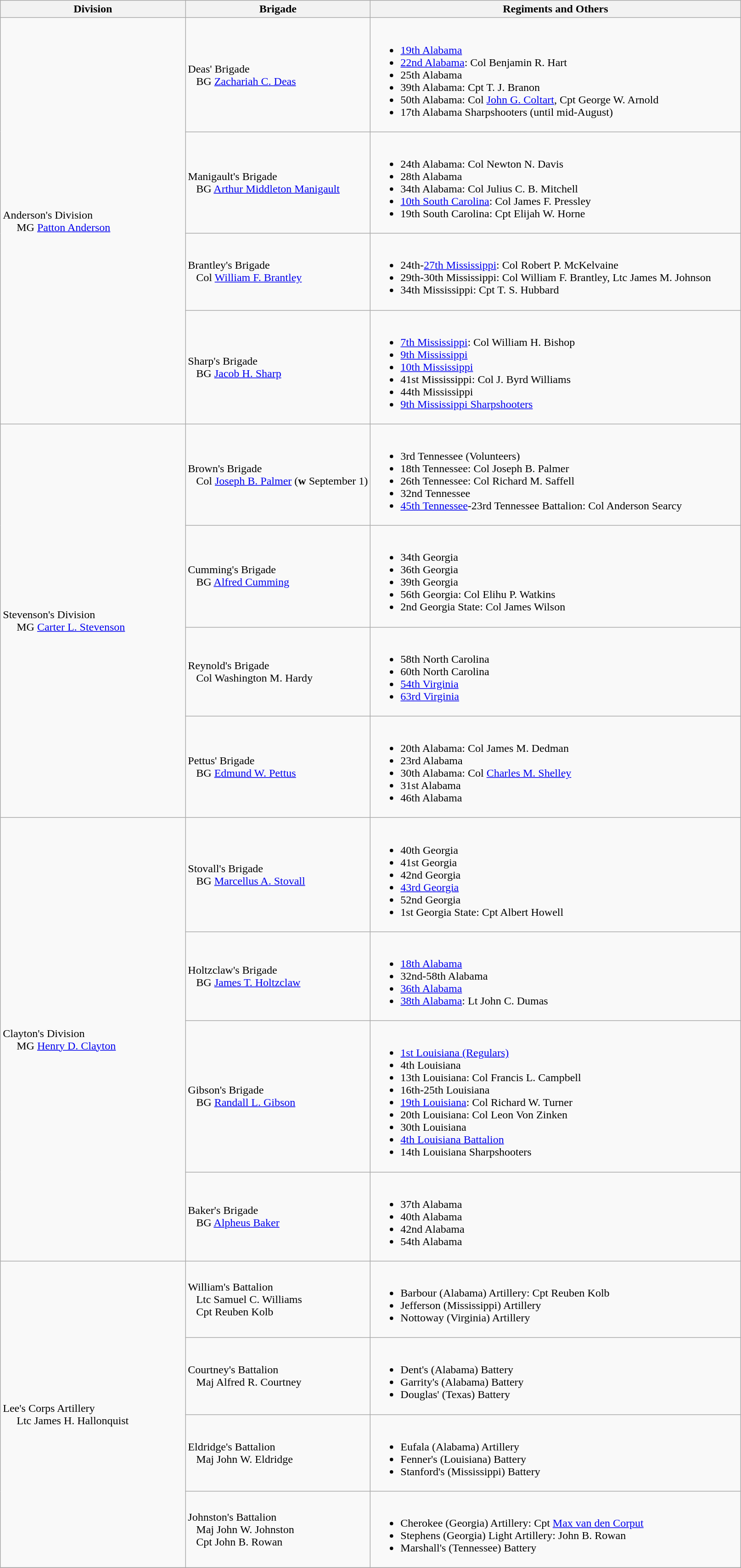<table class="wikitable">
<tr>
<th width="25%">Division</th>
<th width="25%">Brigade</th>
<th>Regiments and Others</th>
</tr>
<tr>
<td rowspan="4">Anderson's Division<br>     MG <a href='#'>Patton Anderson</a></td>
<td>Deas' Brigade<br>   BG <a href='#'>Zachariah C. Deas</a></td>
<td><br><ul><li><a href='#'>19th Alabama</a></li><li><a href='#'>22nd Alabama</a>: Col Benjamin R. Hart</li><li>25th Alabama</li><li>39th Alabama: Cpt T. J. Branon</li><li>50th Alabama: Col <a href='#'>John G. Coltart</a>, Cpt George W. Arnold</li><li>17th Alabama Sharpshooters (until mid-August)</li></ul></td>
</tr>
<tr>
<td>Manigault's Brigade<br>   BG <a href='#'>Arthur Middleton Manigault</a></td>
<td><br><ul><li>24th Alabama: Col Newton N. Davis</li><li>28th Alabama</li><li>34th Alabama: Col Julius C. B. Mitchell</li><li><a href='#'>10th South Carolina</a>: Col James F. Pressley</li><li>19th South Carolina: Cpt Elijah W. Horne</li></ul></td>
</tr>
<tr>
<td>Brantley's Brigade<br>   Col <a href='#'>William F. Brantley</a></td>
<td><br><ul><li>24th-<a href='#'>27th Mississippi</a>: Col Robert P. McKelvaine</li><li>29th-30th Mississippi: Col William F. Brantley, Ltc James M. Johnson</li><li>34th Mississippi: Cpt T. S. Hubbard</li></ul></td>
</tr>
<tr>
<td>Sharp's Brigade<br>   BG <a href='#'>Jacob H. Sharp</a></td>
<td><br><ul><li><a href='#'>7th Mississippi</a>: Col William H. Bishop</li><li><a href='#'>9th Mississippi</a></li><li><a href='#'>10th Mississippi</a></li><li>41st Mississippi: Col J. Byrd Williams</li><li>44th Mississippi</li><li><a href='#'>9th Mississippi Sharpshooters</a></li></ul></td>
</tr>
<tr>
<td rowspan="4">Stevenson's Division<br>     MG <a href='#'>Carter L. Stevenson</a></td>
<td>Brown's Brigade<br>   Col <a href='#'>Joseph B. Palmer</a>  (<strong>w</strong> September 1)</td>
<td><br><ul><li>3rd Tennessee (Volunteers)</li><li>18th Tennessee: Col Joseph B. Palmer</li><li>26th Tennessee: Col Richard M. Saffell</li><li>32nd Tennessee</li><li><a href='#'>45th Tennessee</a>-23rd Tennessee Battalion: Col Anderson Searcy</li></ul></td>
</tr>
<tr>
<td>Cumming's Brigade<br>   BG <a href='#'>Alfred Cumming</a></td>
<td><br><ul><li>34th Georgia</li><li>36th Georgia</li><li>39th Georgia</li><li>56th Georgia: Col Elihu P. Watkins</li><li>2nd Georgia State: Col James Wilson</li></ul></td>
</tr>
<tr>
<td>Reynold's Brigade<br>   Col Washington M. Hardy</td>
<td><br><ul><li>58th North Carolina</li><li>60th North Carolina</li><li><a href='#'>54th Virginia</a></li><li><a href='#'>63rd Virginia</a></li></ul></td>
</tr>
<tr>
<td>Pettus' Brigade<br>   BG <a href='#'>Edmund W. Pettus</a></td>
<td><br><ul><li>20th Alabama: Col James M. Dedman</li><li>23rd Alabama</li><li>30th Alabama: Col <a href='#'>Charles M. Shelley</a></li><li>31st Alabama</li><li>46th Alabama</li></ul></td>
</tr>
<tr>
<td rowspan="4">Clayton's Division<br>     MG <a href='#'>Henry D. Clayton</a></td>
<td>Stovall's Brigade<br>   BG <a href='#'>Marcellus A. Stovall</a></td>
<td><br><ul><li>40th Georgia</li><li>41st Georgia</li><li>42nd Georgia</li><li><a href='#'>43rd Georgia</a></li><li>52nd Georgia</li><li>1st Georgia State: Cpt Albert Howell</li></ul></td>
</tr>
<tr>
<td>Holtzclaw's Brigade<br>   BG <a href='#'>James T. Holtzclaw</a></td>
<td><br><ul><li><a href='#'>18th Alabama</a></li><li>32nd-58th Alabama</li><li><a href='#'>36th Alabama</a></li><li><a href='#'>38th Alabama</a>: Lt John C. Dumas</li></ul></td>
</tr>
<tr>
<td>Gibson's Brigade<br>   BG <a href='#'>Randall L. Gibson</a></td>
<td><br><ul><li><a href='#'>1st Louisiana (Regulars)</a></li><li>4th Louisiana</li><li>13th Louisiana: Col Francis L. Campbell</li><li>16th-25th Louisiana</li><li><a href='#'>19th Louisiana</a>: Col Richard W. Turner</li><li>20th Louisiana: Col Leon Von Zinken</li><li>30th Louisiana</li><li><a href='#'>4th Louisiana Battalion</a></li><li>14th Louisiana Sharpshooters</li></ul></td>
</tr>
<tr>
<td>Baker's Brigade<br>   BG <a href='#'>Alpheus Baker</a></td>
<td><br><ul><li>37th Alabama</li><li>40th Alabama</li><li>42nd Alabama</li><li>54th Alabama</li></ul></td>
</tr>
<tr>
<td rowspan="4">Lee's Corps Artillery<br>     Ltc James H. Hallonquist</td>
<td>William's Battalion<br>   Ltc Samuel C. Williams<br>   Cpt Reuben Kolb</td>
<td><br><ul><li>Barbour (Alabama) Artillery: Cpt Reuben Kolb</li><li>Jefferson (Mississippi) Artillery</li><li>Nottoway (Virginia) Artillery</li></ul></td>
</tr>
<tr>
<td>Courtney's Battalion<br>   Maj Alfred R. Courtney</td>
<td><br><ul><li>Dent's (Alabama) Battery</li><li>Garrity's (Alabama) Battery</li><li>Douglas' (Texas) Battery</li></ul></td>
</tr>
<tr>
<td>Eldridge's Battalion<br>   Maj John W. Eldridge</td>
<td><br><ul><li>Eufala (Alabama) Artillery</li><li>Fenner's (Louisiana) Battery</li><li>Stanford's (Mississippi) Battery</li></ul></td>
</tr>
<tr>
<td>Johnston's Battalion<br>   Maj John W. Johnston<br>   Cpt John B. Rowan</td>
<td><br><ul><li>Cherokee (Georgia) Artillery: Cpt <a href='#'>Max van den Corput</a></li><li>Stephens (Georgia) Light Artillery: John B. Rowan</li><li>Marshall's (Tennessee) Battery</li></ul></td>
</tr>
<tr>
</tr>
</table>
